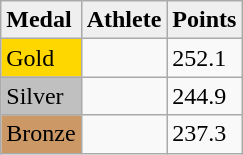<table class="wikitable">
<tr style="background:#efefef;">
<td><strong>Medal</strong></td>
<td><strong>Athlete</strong></td>
<td><strong>Points</strong></td>
</tr>
<tr>
<td style="background:gold;">Gold</td>
<td></td>
<td>252.1</td>
</tr>
<tr>
<td style="background:silver;">Silver</td>
<td></td>
<td>244.9</td>
</tr>
<tr>
<td style="background:#c96;">Bronze</td>
<td></td>
<td>237.3</td>
</tr>
</table>
